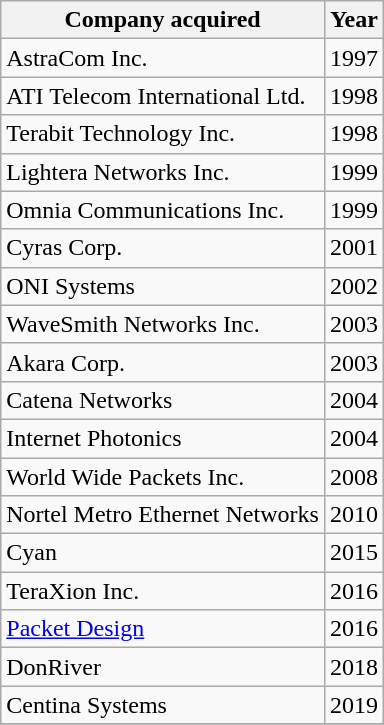<table class="wikitable floatright">
<tr>
<th>Company acquired</th>
<th>Year</th>
</tr>
<tr>
<td>AstraCom Inc.</td>
<td>1997</td>
</tr>
<tr>
<td>ATI Telecom International Ltd.</td>
<td>1998</td>
</tr>
<tr>
<td>Terabit Technology Inc.</td>
<td>1998</td>
</tr>
<tr>
<td>Lightera Networks Inc.</td>
<td>1999</td>
</tr>
<tr>
<td>Omnia Communications Inc.</td>
<td>1999</td>
</tr>
<tr>
<td>Cyras Corp.</td>
<td>2001</td>
</tr>
<tr>
<td>ONI Systems</td>
<td>2002</td>
</tr>
<tr>
<td>WaveSmith Networks Inc.</td>
<td>2003</td>
</tr>
<tr>
<td>Akara Corp.</td>
<td>2003</td>
</tr>
<tr>
<td>Catena Networks</td>
<td>2004</td>
</tr>
<tr>
<td>Internet Photonics</td>
<td>2004</td>
</tr>
<tr>
<td>World Wide Packets Inc.</td>
<td>2008</td>
</tr>
<tr>
<td>Nortel Metro Ethernet Networks</td>
<td>2010</td>
</tr>
<tr>
<td>Cyan</td>
<td>2015</td>
</tr>
<tr>
<td>TeraXion Inc.</td>
<td>2016</td>
</tr>
<tr>
<td><a href='#'>Packet Design</a></td>
<td>2016</td>
</tr>
<tr>
<td>DonRiver</td>
<td>2018</td>
</tr>
<tr>
<td>Centina Systems</td>
<td>2019</td>
</tr>
<tr>
</tr>
</table>
